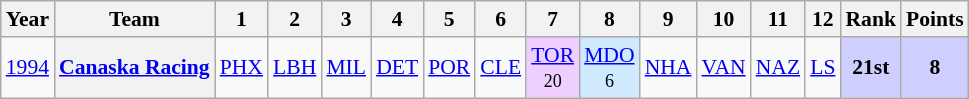<table class="wikitable" style="text-align:center; font-size:90%">
<tr>
<th>Year</th>
<th>Team</th>
<th>1</th>
<th>2</th>
<th>3</th>
<th>4</th>
<th>5</th>
<th>6</th>
<th>7</th>
<th>8</th>
<th>9</th>
<th>10</th>
<th>11</th>
<th>12</th>
<th>Rank</th>
<th>Points</th>
</tr>
<tr>
<td><a href='#'>1994</a></td>
<th><a href='#'>Canaska Racing</a></th>
<td><a href='#'>PHX</a></td>
<td><a href='#'>LBH</a></td>
<td><a href='#'>MIL</a></td>
<td><a href='#'>DET</a></td>
<td><a href='#'>POR</a></td>
<td><a href='#'>CLE</a></td>
<td style="background:#EFCFFF;"><a href='#'>TOR</a><br><small>20</small></td>
<td style="background:#CFEAFF;"><a href='#'>MDO</a><br><small>6</small></td>
<td><a href='#'>NHA</a></td>
<td><a href='#'>VAN</a></td>
<td><a href='#'>NAZ</a></td>
<td><a href='#'>LS</a></td>
<td style="background:#CFCFFF;"><strong>21st</strong></td>
<td style="background:#CFCFFF;"><strong>8</strong></td>
</tr>
</table>
